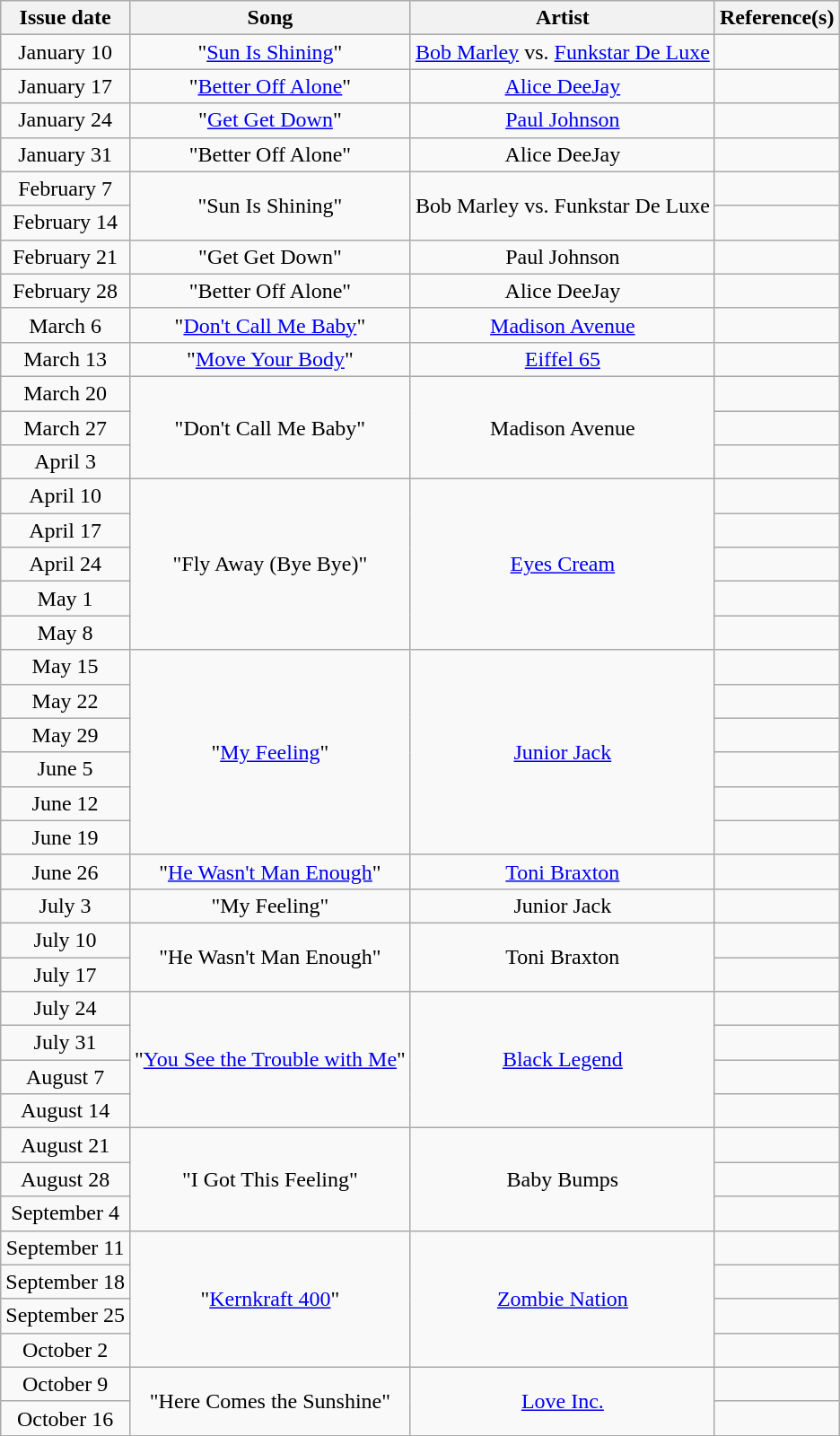<table class="wikitable" style="text-align: center;">
<tr>
<th>Issue date</th>
<th>Song</th>
<th>Artist</th>
<th>Reference(s)</th>
</tr>
<tr>
<td>January 10</td>
<td>"<a href='#'>Sun Is Shining</a>"</td>
<td><a href='#'>Bob Marley</a> vs. <a href='#'>Funkstar De Luxe</a></td>
<td></td>
</tr>
<tr>
<td>January 17</td>
<td>"<a href='#'>Better Off Alone</a>"</td>
<td><a href='#'>Alice DeeJay</a></td>
<td></td>
</tr>
<tr>
<td>January 24</td>
<td>"<a href='#'>Get Get Down</a>"</td>
<td><a href='#'>Paul Johnson</a></td>
<td></td>
</tr>
<tr>
<td>January 31</td>
<td>"Better Off Alone"</td>
<td>Alice DeeJay</td>
<td></td>
</tr>
<tr>
<td>February 7</td>
<td rowspan=2>"Sun Is Shining"</td>
<td rowspan=2>Bob Marley vs. Funkstar De Luxe</td>
<td></td>
</tr>
<tr>
<td>February 14</td>
<td></td>
</tr>
<tr>
<td>February 21</td>
<td>"Get Get Down"</td>
<td>Paul Johnson</td>
<td></td>
</tr>
<tr>
<td>February 28</td>
<td>"Better Off Alone"</td>
<td>Alice DeeJay</td>
<td></td>
</tr>
<tr>
<td>March 6</td>
<td>"<a href='#'>Don't Call Me Baby</a>"</td>
<td><a href='#'>Madison Avenue</a></td>
<td></td>
</tr>
<tr>
<td>March 13</td>
<td>"<a href='#'>Move Your Body</a>"</td>
<td><a href='#'>Eiffel 65</a></td>
<td></td>
</tr>
<tr>
<td>March 20</td>
<td rowspan=3>"Don't Call Me Baby"</td>
<td rowspan=3>Madison Avenue</td>
<td></td>
</tr>
<tr>
<td>March 27</td>
<td></td>
</tr>
<tr>
<td>April 3</td>
<td></td>
</tr>
<tr>
<td>April 10</td>
<td rowspan=5>"Fly Away (Bye Bye)"</td>
<td rowspan=5><a href='#'>Eyes Cream</a></td>
<td></td>
</tr>
<tr>
<td>April 17</td>
<td></td>
</tr>
<tr>
<td>April 24</td>
<td></td>
</tr>
<tr>
<td>May 1</td>
<td></td>
</tr>
<tr>
<td>May 8</td>
<td></td>
</tr>
<tr>
<td>May 15</td>
<td rowspan=6>"<a href='#'>My Feeling</a>"</td>
<td rowspan=6><a href='#'>Junior Jack</a></td>
<td></td>
</tr>
<tr>
<td>May 22</td>
<td></td>
</tr>
<tr>
<td>May 29</td>
<td></td>
</tr>
<tr>
<td>June 5</td>
<td></td>
</tr>
<tr>
<td>June 12</td>
<td></td>
</tr>
<tr>
<td>June 19</td>
<td></td>
</tr>
<tr>
<td>June 26</td>
<td>"<a href='#'>He Wasn't Man Enough</a>"</td>
<td><a href='#'>Toni Braxton</a></td>
<td></td>
</tr>
<tr>
<td>July 3</td>
<td>"My Feeling"</td>
<td>Junior Jack</td>
<td></td>
</tr>
<tr>
<td>July 10</td>
<td rowspan=2>"He Wasn't Man Enough"</td>
<td rowspan=2>Toni Braxton</td>
<td></td>
</tr>
<tr>
<td>July 17</td>
<td></td>
</tr>
<tr>
<td>July 24</td>
<td rowspan=4>"<a href='#'>You See the Trouble with Me</a>"</td>
<td rowspan=4><a href='#'>Black Legend</a></td>
<td></td>
</tr>
<tr>
<td>July 31</td>
<td></td>
</tr>
<tr>
<td>August 7</td>
<td></td>
</tr>
<tr>
<td>August 14</td>
<td></td>
</tr>
<tr>
<td>August 21</td>
<td rowspan=3>"I Got This Feeling"</td>
<td rowspan=3>Baby Bumps</td>
<td></td>
</tr>
<tr>
<td>August 28</td>
<td></td>
</tr>
<tr>
<td>September 4</td>
<td></td>
</tr>
<tr>
<td>September 11</td>
<td rowspan=4>"<a href='#'>Kernkraft 400</a>"</td>
<td rowspan=4><a href='#'>Zombie Nation</a></td>
<td></td>
</tr>
<tr>
<td>September 18</td>
<td></td>
</tr>
<tr>
<td>September 25</td>
<td></td>
</tr>
<tr>
<td>October 2</td>
<td></td>
</tr>
<tr>
<td>October 9</td>
<td rowspan=2>"Here Comes the Sunshine"</td>
<td rowspan=2><a href='#'>Love Inc.</a></td>
<td></td>
</tr>
<tr>
<td>October 16</td>
<td></td>
</tr>
<tr>
</tr>
</table>
